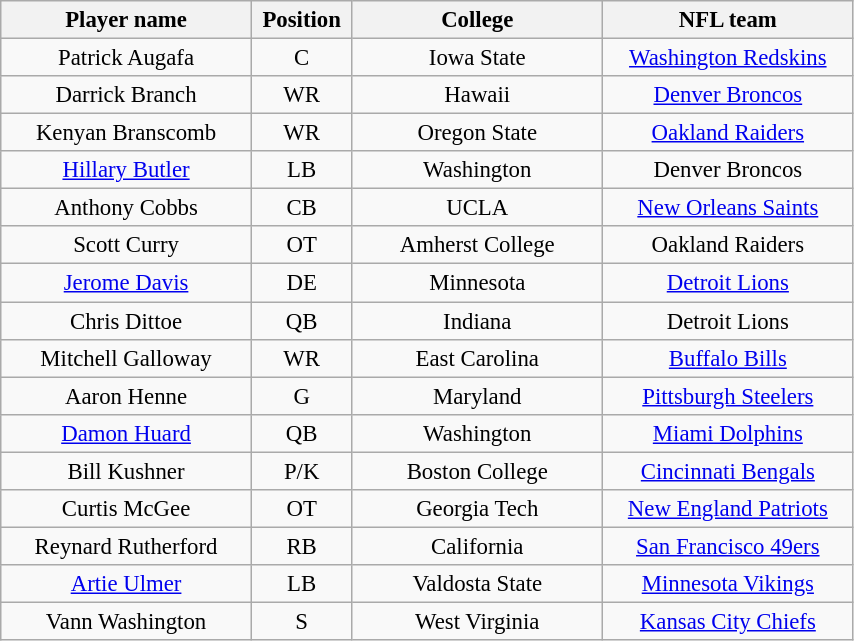<table class="wikitable" style="font-size:95%; text-align:center">
<tr>
<th width="160">Player name</th>
<th width="60">Position</th>
<th width="160">College</th>
<th width="160">NFL team</th>
</tr>
<tr>
<td>Patrick Augafa</td>
<td>C</td>
<td>Iowa State</td>
<td><a href='#'>Washington Redskins</a></td>
</tr>
<tr>
<td>Darrick Branch</td>
<td>WR</td>
<td>Hawaii</td>
<td><a href='#'>Denver Broncos</a></td>
</tr>
<tr>
<td>Kenyan Branscomb</td>
<td>WR</td>
<td>Oregon State</td>
<td><a href='#'>Oakland Raiders</a></td>
</tr>
<tr>
<td><a href='#'>Hillary Butler</a></td>
<td>LB</td>
<td>Washington</td>
<td>Denver Broncos</td>
</tr>
<tr>
<td>Anthony Cobbs</td>
<td>CB</td>
<td>UCLA</td>
<td><a href='#'>New Orleans Saints</a></td>
</tr>
<tr>
<td>Scott Curry</td>
<td>OT</td>
<td>Amherst College</td>
<td>Oakland Raiders</td>
</tr>
<tr>
<td><a href='#'>Jerome Davis</a></td>
<td>DE</td>
<td>Minnesota</td>
<td><a href='#'>Detroit Lions</a></td>
</tr>
<tr>
<td>Chris Dittoe</td>
<td>QB</td>
<td>Indiana</td>
<td>Detroit Lions</td>
</tr>
<tr>
<td>Mitchell Galloway</td>
<td>WR</td>
<td>East Carolina</td>
<td><a href='#'>Buffalo Bills</a></td>
</tr>
<tr>
<td>Aaron Henne</td>
<td>G</td>
<td>Maryland</td>
<td><a href='#'>Pittsburgh Steelers</a></td>
</tr>
<tr>
<td><a href='#'>Damon Huard</a></td>
<td>QB</td>
<td>Washington</td>
<td><a href='#'>Miami Dolphins</a></td>
</tr>
<tr>
<td>Bill Kushner</td>
<td>P/K</td>
<td>Boston College</td>
<td><a href='#'>Cincinnati Bengals</a></td>
</tr>
<tr>
<td>Curtis McGee</td>
<td>OT</td>
<td>Georgia Tech</td>
<td><a href='#'>New England Patriots</a></td>
</tr>
<tr>
<td>Reynard Rutherford</td>
<td>RB</td>
<td>California</td>
<td><a href='#'>San Francisco 49ers</a></td>
</tr>
<tr>
<td><a href='#'>Artie Ulmer</a></td>
<td>LB</td>
<td>Valdosta State</td>
<td><a href='#'>Minnesota Vikings</a></td>
</tr>
<tr>
<td>Vann Washington</td>
<td>S</td>
<td>West Virginia</td>
<td><a href='#'>Kansas City Chiefs</a></td>
</tr>
</table>
